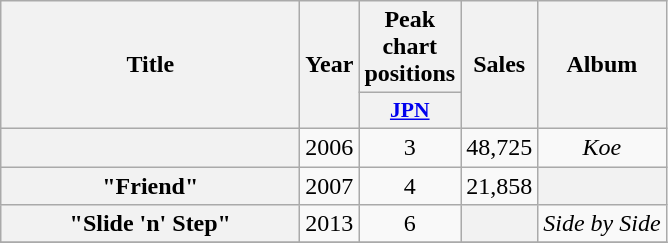<table class="wikitable plainrowheaders" style="text-align:center;">
<tr>
<th scope="col" rowspan="2" style="width:12em;">Title</th>
<th scope="col" rowspan="2">Year</th>
<th scope="col" colspan="1">Peak chart positions</th>
<th scope="col" rowspan="2">Sales</th>
<th scope="col" rowspan="2">Album</th>
</tr>
<tr>
<th scope="col" style="width:3em;font-size:90%;"><a href='#'>JPN</a></th>
</tr>
<tr>
<th scope="row"></th>
<td>2006</td>
<td>3</td>
<td>48,725</td>
<td><em>Koe</em></td>
</tr>
<tr>
<th scope="row">"Friend"</th>
<td>2007</td>
<td>4</td>
<td>21,858</td>
<th scope="row"></th>
</tr>
<tr>
<th scope="row">"Slide 'n' Step"<br></th>
<td>2013</td>
<td>6</td>
<th scope="row"></th>
<td><em>Side by Side</em></td>
</tr>
<tr>
</tr>
</table>
